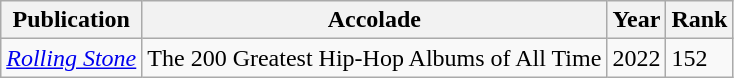<table class="sortable wikitable">
<tr>
<th>Publication</th>
<th>Accolade</th>
<th>Year</th>
<th>Rank</th>
</tr>
<tr>
<td><em><a href='#'>Rolling Stone</a></em></td>
<td>The 200 Greatest Hip-Hop Albums of All Time</td>
<td>2022</td>
<td>152</td>
</tr>
</table>
